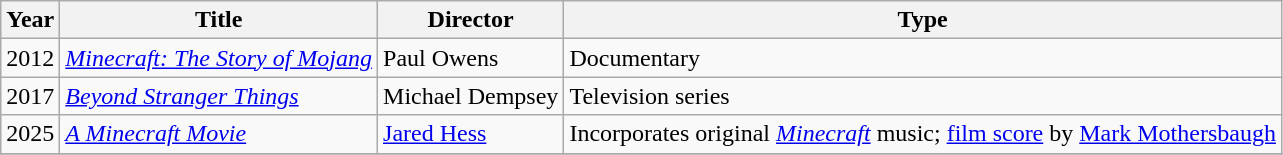<table class="wikitable">
<tr>
<th>Year</th>
<th>Title</th>
<th>Director</th>
<th>Type</th>
</tr>
<tr>
<td>2012</td>
<td><em><a href='#'>Minecraft: The Story of Mojang</a></em></td>
<td>Paul Owens</td>
<td>Documentary</td>
</tr>
<tr>
<td>2017</td>
<td><em><a href='#'>Beyond Stranger Things</a></em></td>
<td>Michael Dempsey</td>
<td>Television series</td>
</tr>
<tr>
<td>2025</td>
<td><em><a href='#'>A Minecraft Movie</a></em></td>
<td><a href='#'>Jared Hess</a></td>
<td>Incorporates original <em><a href='#'>Minecraft</a></em> music; <a href='#'>film score</a> by <a href='#'>Mark Mothersbaugh</a></td>
</tr>
<tr>
</tr>
</table>
